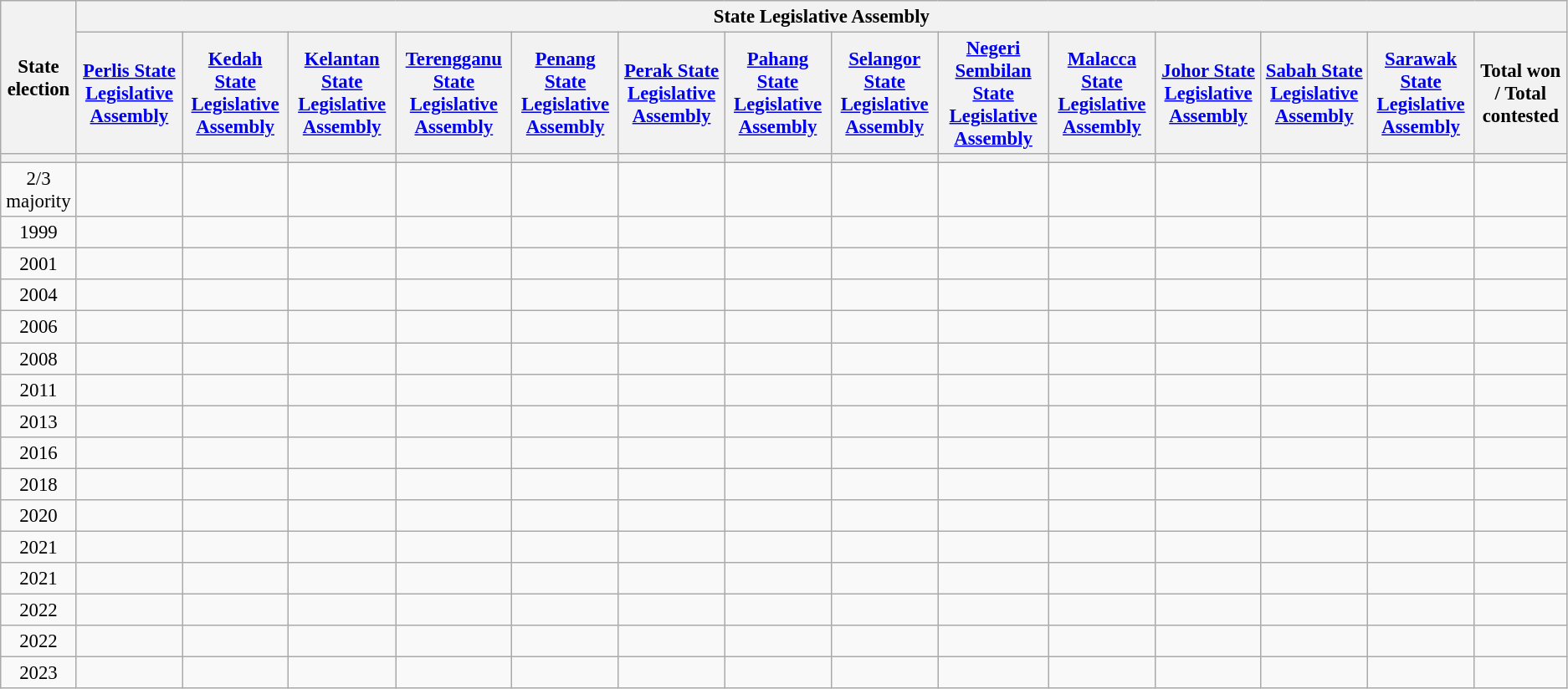<table class="wikitable sortable" style="text-align:center; font-size:95%">
<tr>
<th rowspan=2>State election</th>
<th colspan=14>State Legislative Assembly</th>
</tr>
<tr>
<th><a href='#'>Perlis State Legislative Assembly</a></th>
<th><a href='#'>Kedah State Legislative Assembly</a></th>
<th><a href='#'>Kelantan State Legislative Assembly</a></th>
<th><a href='#'>Terengganu State Legislative Assembly</a></th>
<th><a href='#'>Penang State Legislative Assembly</a></th>
<th><a href='#'>Perak State Legislative Assembly</a></th>
<th><a href='#'>Pahang State Legislative Assembly</a></th>
<th><a href='#'>Selangor State Legislative Assembly</a></th>
<th><a href='#'>Negeri Sembilan State Legislative Assembly</a></th>
<th><a href='#'>Malacca State Legislative Assembly</a></th>
<th><a href='#'>Johor State Legislative Assembly</a></th>
<th><a href='#'>Sabah State Legislative Assembly</a></th>
<th><a href='#'>Sarawak State Legislative Assembly</a></th>
<th>Total won / Total contested</th>
</tr>
<tr>
<th></th>
<th></th>
<th></th>
<th></th>
<th></th>
<th></th>
<th></th>
<th></th>
<th></th>
<th></th>
<th></th>
<th></th>
<th></th>
<th></th>
<th></th>
</tr>
<tr>
<td>2/3 majority</td>
<td></td>
<td></td>
<td></td>
<td></td>
<td></td>
<td></td>
<td></td>
<td></td>
<td></td>
<td></td>
<td></td>
<td></td>
<td></td>
<td></td>
</tr>
<tr>
<td>1999</td>
<td></td>
<td></td>
<td></td>
<td></td>
<td></td>
<td></td>
<td></td>
<td></td>
<td></td>
<td></td>
<td></td>
<td></td>
<td></td>
<td></td>
</tr>
<tr>
<td>2001</td>
<td></td>
<td></td>
<td></td>
<td></td>
<td></td>
<td></td>
<td></td>
<td></td>
<td></td>
<td></td>
<td></td>
<td></td>
<td></td>
<td></td>
</tr>
<tr>
<td>2004</td>
<td></td>
<td></td>
<td></td>
<td></td>
<td></td>
<td></td>
<td></td>
<td></td>
<td></td>
<td></td>
<td></td>
<td></td>
<td></td>
<td></td>
</tr>
<tr>
<td>2006</td>
<td></td>
<td></td>
<td></td>
<td></td>
<td></td>
<td></td>
<td></td>
<td></td>
<td></td>
<td></td>
<td></td>
<td></td>
<td></td>
<td></td>
</tr>
<tr>
<td>2008</td>
<td></td>
<td></td>
<td></td>
<td></td>
<td></td>
<td></td>
<td></td>
<td></td>
<td></td>
<td></td>
<td></td>
<td></td>
<td></td>
<td></td>
</tr>
<tr>
<td>2011</td>
<td></td>
<td></td>
<td></td>
<td></td>
<td></td>
<td></td>
<td></td>
<td></td>
<td></td>
<td></td>
<td></td>
<td></td>
<td></td>
<td></td>
</tr>
<tr>
<td>2013</td>
<td></td>
<td></td>
<td></td>
<td></td>
<td></td>
<td></td>
<td></td>
<td></td>
<td></td>
<td></td>
<td></td>
<td></td>
<td></td>
<td></td>
</tr>
<tr>
<td>2016</td>
<td></td>
<td></td>
<td></td>
<td></td>
<td></td>
<td></td>
<td></td>
<td></td>
<td></td>
<td></td>
<td></td>
<td></td>
<td></td>
<td></td>
</tr>
<tr>
<td>2018</td>
<td></td>
<td></td>
<td></td>
<td></td>
<td></td>
<td></td>
<td></td>
<td></td>
<td></td>
<td></td>
<td></td>
<td></td>
<td></td>
<td></td>
</tr>
<tr>
<td>2020</td>
<td></td>
<td></td>
<td></td>
<td></td>
<td></td>
<td></td>
<td></td>
<td></td>
<td></td>
<td></td>
<td></td>
<td></td>
<td></td>
<td></td>
</tr>
<tr>
<td>2021</td>
<td></td>
<td></td>
<td></td>
<td></td>
<td></td>
<td></td>
<td></td>
<td></td>
<td></td>
<td></td>
<td></td>
<td></td>
<td></td>
<td></td>
</tr>
<tr>
<td>2021</td>
<td></td>
<td></td>
<td></td>
<td></td>
<td></td>
<td></td>
<td></td>
<td></td>
<td></td>
<td></td>
<td></td>
<td></td>
<td></td>
<td></td>
</tr>
<tr>
<td>2022</td>
<td></td>
<td></td>
<td></td>
<td></td>
<td></td>
<td></td>
<td></td>
<td></td>
<td></td>
<td></td>
<td></td>
<td></td>
<td></td>
<td></td>
</tr>
<tr>
<td>2022</td>
<td></td>
<td></td>
<td></td>
<td></td>
<td></td>
<td></td>
<td></td>
<td></td>
<td></td>
<td></td>
<td></td>
<td></td>
<td></td>
<td></td>
</tr>
<tr>
<td>2023</td>
<td></td>
<td></td>
<td></td>
<td></td>
<td></td>
<td></td>
<td></td>
<td></td>
<td></td>
<td></td>
<td></td>
<td></td>
<td></td>
<td></td>
</tr>
</table>
